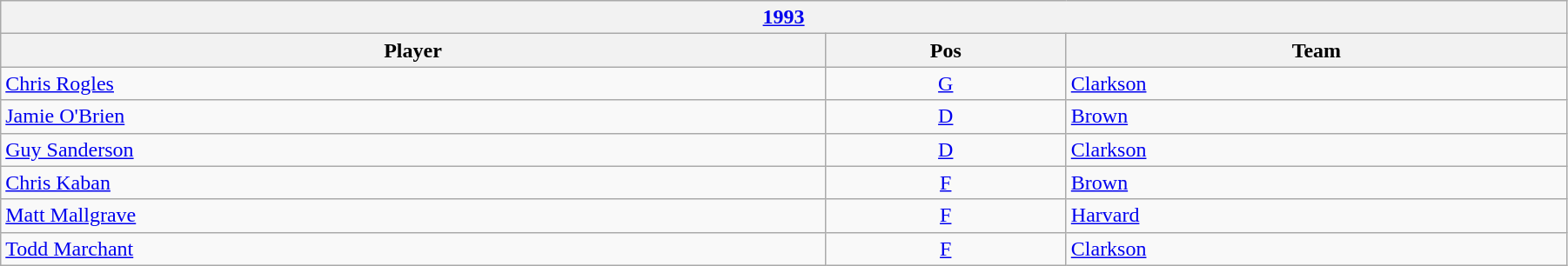<table class="wikitable" width=95%>
<tr>
<th colspan=3><a href='#'>1993</a></th>
</tr>
<tr>
<th>Player</th>
<th>Pos</th>
<th>Team</th>
</tr>
<tr>
<td><a href='#'>Chris Rogles</a></td>
<td align=center><a href='#'>G</a></td>
<td><a href='#'>Clarkson</a></td>
</tr>
<tr>
<td><a href='#'>Jamie O'Brien</a></td>
<td align=center><a href='#'>D</a></td>
<td><a href='#'>Brown</a></td>
</tr>
<tr>
<td><a href='#'>Guy Sanderson</a></td>
<td align=center><a href='#'>D</a></td>
<td><a href='#'>Clarkson</a></td>
</tr>
<tr>
<td><a href='#'>Chris Kaban</a></td>
<td align=center><a href='#'>F</a></td>
<td><a href='#'>Brown</a></td>
</tr>
<tr>
<td><a href='#'>Matt Mallgrave</a></td>
<td align=center><a href='#'>F</a></td>
<td><a href='#'>Harvard</a></td>
</tr>
<tr>
<td><a href='#'>Todd Marchant</a></td>
<td align=center><a href='#'>F</a></td>
<td><a href='#'>Clarkson</a></td>
</tr>
</table>
